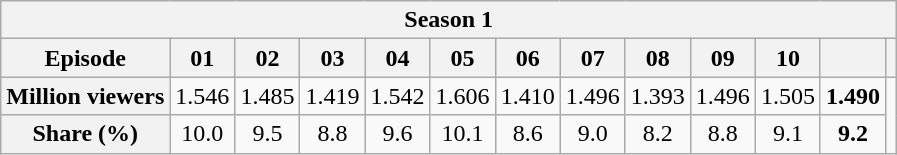<table class="wikitable">
<tr>
<th colspan = "13">Season 1</th>
</tr>
<tr>
<th>Episode</th>
<th>01</th>
<th>02</th>
<th>03</th>
<th>04</th>
<th>05</th>
<th>06</th>
<th>07</th>
<th>08</th>
<th>09</th>
<th>10</th>
<th></th>
<th class="unsortable"></th>
</tr>
<tr>
<th>Million viewers</th>
<td>1.546</td>
<td>1.485</td>
<td>1.419</td>
<td>1.542</td>
<td>1.606</td>
<td>1.410</td>
<td>1.496</td>
<td>1.393</td>
<td>1.496</td>
<td>1.505</td>
<td><strong>1.490</strong></td>
<td align = "center" rowspan = "2"></td>
</tr>
<tr>
<th>Share (%)</th>
<td align = "center">10.0</td>
<td align = "center">9.5</td>
<td align = "center">8.8</td>
<td align = "center">9.6</td>
<td align = "center">10.1</td>
<td align = "center">8.6</td>
<td align = "center">9.0</td>
<td align = "center">8.2</td>
<td align = "center">8.8</td>
<td align = "center">9.1</td>
<td align = "center"><strong>9.2</strong></td>
</tr>
</table>
